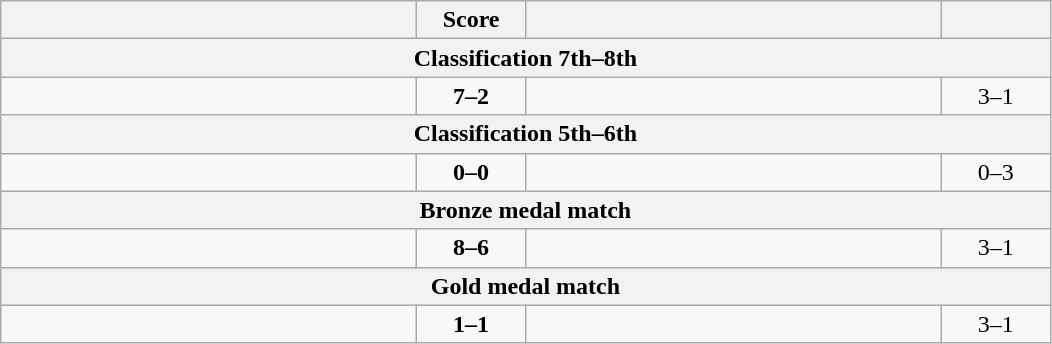<table class="wikitable" style="text-align: left; ">
<tr>
<th align="right" width="270"></th>
<th width="65">Score</th>
<th align="left" width="270"></th>
<th width="65"></th>
</tr>
<tr>
<th colspan=4>Classification 7th–8th</th>
</tr>
<tr>
<td><strong></strong></td>
<td align="center"><strong>7–2</strong></td>
<td></td>
<td align=center>3–1 <strong></strong></td>
</tr>
<tr>
<th colspan=4>Classification 5th–6th</th>
</tr>
<tr>
<td></td>
<td align="center"><strong>0–0</strong></td>
<td><strong></strong></td>
<td align=center>0–3 <strong></strong></td>
</tr>
<tr>
<th colspan=4>Bronze medal match</th>
</tr>
<tr>
<td><strong></strong></td>
<td align="center"><strong>8–6</strong></td>
<td></td>
<td align=center>3–1 <strong></strong></td>
</tr>
<tr>
<th colspan=4>Gold medal match</th>
</tr>
<tr>
<td><strong></strong></td>
<td align="center"><strong>1–1</strong></td>
<td></td>
<td align=center>3–1 <strong></strong></td>
</tr>
</table>
